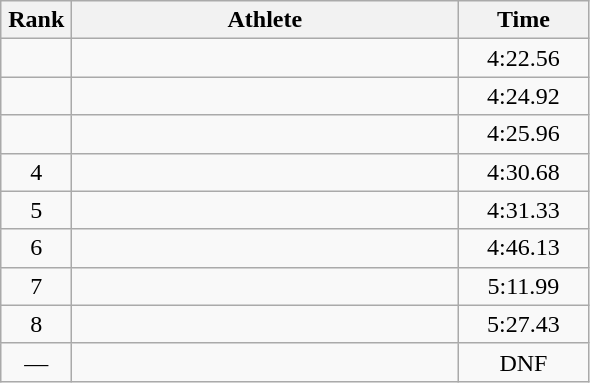<table class=wikitable style="text-align:center">
<tr>
<th width=40>Rank</th>
<th width=250>Athlete</th>
<th width=80>Time</th>
</tr>
<tr>
<td></td>
<td align=left></td>
<td>4:22.56</td>
</tr>
<tr>
<td></td>
<td align=left></td>
<td>4:24.92</td>
</tr>
<tr>
<td></td>
<td align=left></td>
<td>4:25.96</td>
</tr>
<tr>
<td>4</td>
<td align=left></td>
<td>4:30.68</td>
</tr>
<tr>
<td>5</td>
<td align=left></td>
<td>4:31.33</td>
</tr>
<tr>
<td>6</td>
<td align=left></td>
<td>4:46.13</td>
</tr>
<tr>
<td>7</td>
<td align=left></td>
<td>5:11.99</td>
</tr>
<tr>
<td>8</td>
<td align=left></td>
<td>5:27.43</td>
</tr>
<tr>
<td>—</td>
<td align=left></td>
<td>DNF</td>
</tr>
</table>
